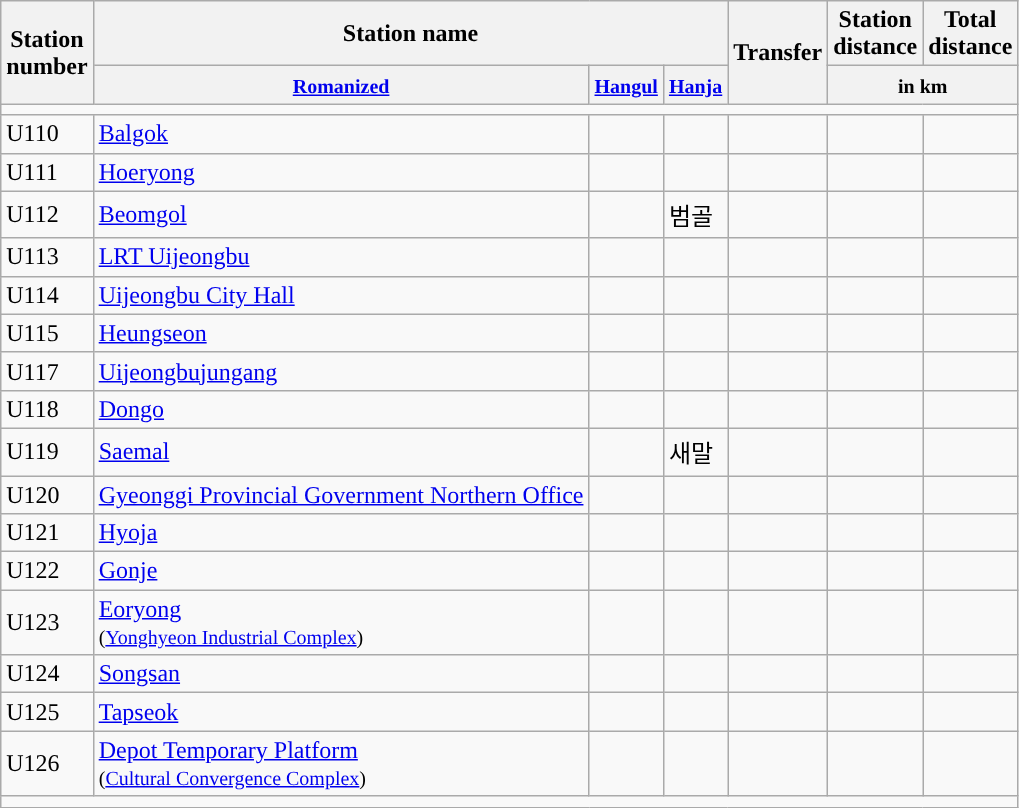<table class="wikitable">
<tr>
<th rowspan="2"><strong>Station<br>number</strong></th>
<th colspan="3"><strong>Station name</strong></th>
<th rowspan="2"><strong>Transfer</strong></th>
<th><strong>Station<br>distance</strong></th>
<th><strong>Total<br>distance</strong></th>
</tr>
<tr>
<th><small><a href='#'>Romanized</a></small></th>
<th><small><a href='#'>Hangul</a></small></th>
<th><small><a href='#'>Hanja</a></small></th>
<th colspan="2"><small>in km</small></th>
</tr>
<tr style="background:#">
<td colspan="12"></td>
</tr>
<tr>
<td>U110</td>
<td><a href='#'>Balgok</a></td>
<td></td>
<td></td>
<td></td>
<td></td>
<td></td>
</tr>
<tr>
<td>U111</td>
<td><a href='#'>Hoeryong</a></td>
<td></td>
<td></td>
<td></td>
<td></td>
<td></td>
</tr>
<tr>
<td>U112</td>
<td><a href='#'>Beomgol</a></td>
<td></td>
<td>범골</td>
<td></td>
<td></td>
<td></td>
</tr>
<tr>
<td>U113</td>
<td><a href='#'>LRT Uijeongbu</a></td>
<td></td>
<td></td>
<td></td>
<td></td>
<td></td>
</tr>
<tr>
<td>U114</td>
<td><a href='#'>Uijeongbu City Hall</a></td>
<td></td>
<td></td>
<td></td>
<td></td>
<td></td>
</tr>
<tr>
<td>U115</td>
<td><a href='#'>Heungseon</a></td>
<td></td>
<td></td>
<td></td>
<td></td>
<td></td>
</tr>
<tr>
<td>U117</td>
<td><a href='#'>Uijeongbujungang</a></td>
<td></td>
<td></td>
<td></td>
<td></td>
<td></td>
</tr>
<tr>
<td>U118</td>
<td><a href='#'>Dongo</a></td>
<td></td>
<td></td>
<td></td>
<td></td>
<td></td>
</tr>
<tr>
<td>U119</td>
<td><a href='#'>Saemal</a></td>
<td></td>
<td>새말</td>
<td></td>
<td></td>
<td></td>
</tr>
<tr>
<td>U120</td>
<td><a href='#'>Gyeonggi Provincial Government Northern Office</a></td>
<td></td>
<td></td>
<td></td>
<td></td>
<td></td>
</tr>
<tr>
<td>U121</td>
<td><a href='#'>Hyoja</a></td>
<td></td>
<td></td>
<td></td>
<td></td>
<td></td>
</tr>
<tr>
<td>U122</td>
<td><a href='#'>Gonje</a></td>
<td></td>
<td></td>
<td></td>
<td></td>
<td></td>
</tr>
<tr>
<td>U123</td>
<td><a href='#'>Eoryong</a> <br><small>(<a href='#'>Yonghyeon Industrial Complex</a>)</small></td>
<td></td>
<td></td>
<td></td>
<td></td>
<td></td>
</tr>
<tr>
<td>U124</td>
<td><a href='#'>Songsan</a></td>
<td></td>
<td></td>
<td></td>
<td></td>
<td></td>
</tr>
<tr>
<td>U125</td>
<td><a href='#'>Tapseok</a></td>
<td></td>
<td></td>
<td></td>
<td></td>
<td></td>
</tr>
<tr>
<td>U126</td>
<td><a href='#'>Depot Temporary Platform</a> <br><small>(<a href='#'>Cultural Convergence Complex</a>)</small></td>
<td></td>
<td></td>
<td></td>
<td></td>
<td></td>
</tr>
<tr style="background:#">
<td colspan="12"></td>
</tr>
</table>
